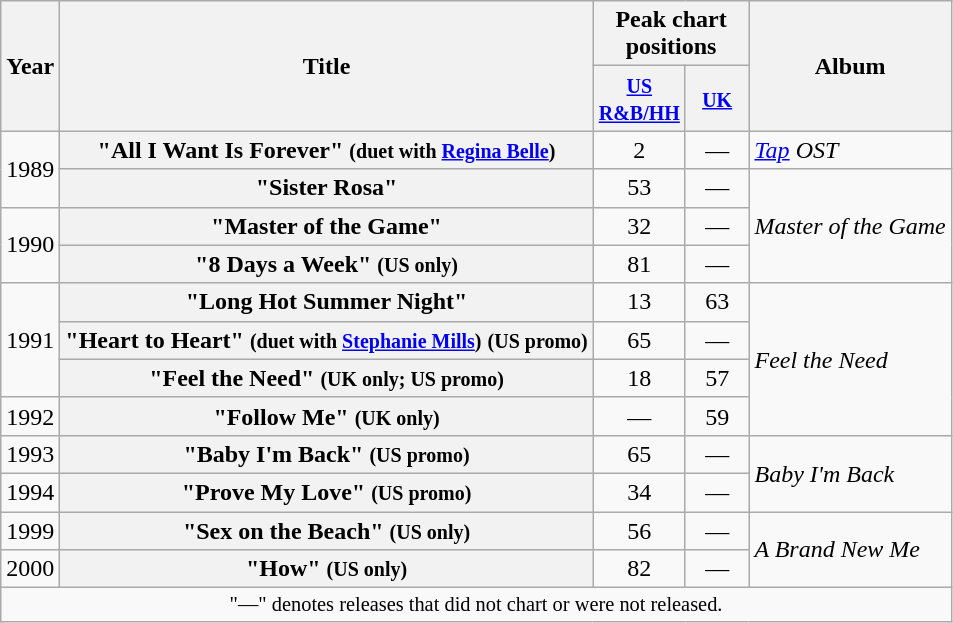<table class="wikitable plainrowheaders" style="text-align:center;">
<tr>
<th scope="col" rowspan="2">Year</th>
<th scope="col" rowspan="2">Title</th>
<th scope="col" colspan="2">Peak chart positions</th>
<th scope="col" rowspan="2">Album</th>
</tr>
<tr>
<th scope="col" width="35"><small><a href='#'>US R&B/HH</a></small><br></th>
<th scope="col" width="35"><small><a href='#'>UK</a></small><br></th>
</tr>
<tr>
<td rowspan="2">1989</td>
<th scope="row">"All I Want Is Forever" <small>(duet with <a href='#'>Regina Belle</a>)</small></th>
<td>2</td>
<td>—</td>
<td align="left"><em><a href='#'>Tap</a> OST</em></td>
</tr>
<tr>
<th scope="row">"Sister Rosa"</th>
<td>53</td>
<td>—</td>
<td align="left" rowspan="3"><em>Master of the Game</em></td>
</tr>
<tr>
<td rowspan="2">1990</td>
<th scope="row">"Master of the Game"</th>
<td>32</td>
<td>—</td>
</tr>
<tr>
<th scope="row">"8 Days a Week" <small>(US only)</small></th>
<td>81</td>
<td>—</td>
</tr>
<tr>
<td rowspan="3">1991</td>
<th scope="row">"Long Hot Summer Night"</th>
<td>13</td>
<td>63</td>
<td align="left" rowspan="4"><em>Feel the Need</em></td>
</tr>
<tr>
<th scope="row">"Heart to Heart" <small>(duet with <a href='#'>Stephanie Mills</a>)</small> <small>(US promo)</small></th>
<td>65</td>
<td>—</td>
</tr>
<tr>
<th scope="row">"Feel the Need" <small>(UK only; US promo)</small></th>
<td>18</td>
<td>57</td>
</tr>
<tr>
<td>1992</td>
<th scope="row">"Follow Me" <small>(UK only)</small></th>
<td>—</td>
<td>59</td>
</tr>
<tr>
<td>1993</td>
<th scope="row">"Baby I'm Back" <small>(US promo)</small></th>
<td>65</td>
<td>—</td>
<td align="left" rowspan="2"><em>Baby I'm Back</em></td>
</tr>
<tr>
<td>1994</td>
<th scope="row">"Prove My Love" <small>(US promo)</small></th>
<td>34</td>
<td>—</td>
</tr>
<tr>
<td>1999</td>
<th scope="row">"Sex on the Beach" <small>(US only)</small></th>
<td>56</td>
<td>—</td>
<td align="left" rowspan="2"><em>A Brand New Me</em></td>
</tr>
<tr>
<td>2000</td>
<th scope="row">"How" <small>(US only)</small></th>
<td>82</td>
<td>—</td>
</tr>
<tr>
<td align="center" colspan="8" style="font-size:85%">"—" denotes releases that did not chart or were not released.</td>
</tr>
</table>
